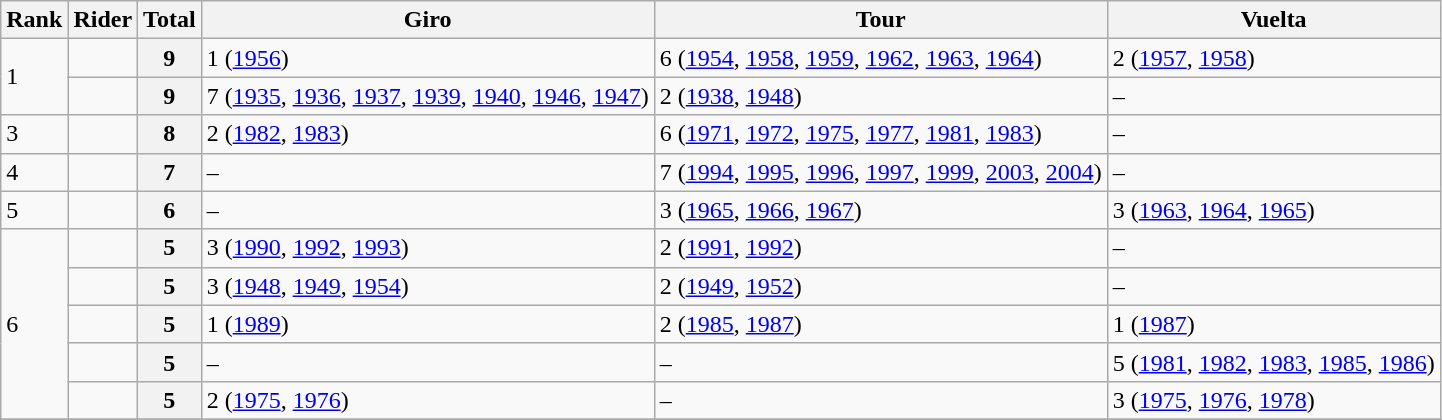<table class="wikitable sortable">
<tr>
<th>Rank</th>
<th>Rider</th>
<th>Total</th>
<th>Giro</th>
<th>Tour</th>
<th>Vuelta</th>
</tr>
<tr>
<td rowspan=2>1</td>
<td></td>
<th>9</th>
<td>1 (<a href='#'>1956</a>)</td>
<td>6 (<a href='#'>1954</a>, <a href='#'>1958</a>, <a href='#'>1959</a>, <a href='#'>1962</a>, <a href='#'>1963</a>, <a href='#'>1964</a>)</td>
<td>2 (<a href='#'>1957</a>, <a href='#'>1958</a>)</td>
</tr>
<tr>
<td> </td>
<th>9</th>
<td>7 (<a href='#'>1935</a>, <a href='#'>1936</a>, <a href='#'>1937</a>, <a href='#'>1939</a>, <a href='#'>1940</a>, <a href='#'>1946</a>, <a href='#'>1947</a>)</td>
<td>2 (<a href='#'>1938</a>, <a href='#'>1948</a>)</td>
<td>–</td>
</tr>
<tr>
<td>3</td>
<td> </td>
<th>8</th>
<td>2 (<a href='#'>1982</a>, <a href='#'>1983</a>)</td>
<td>6 (<a href='#'>1971</a>, <a href='#'>1972</a>, <a href='#'>1975</a>, <a href='#'>1977</a>, <a href='#'>1981</a>, <a href='#'>1983</a>)</td>
<td>–</td>
</tr>
<tr>
<td>4</td>
<td> </td>
<th>7</th>
<td>–</td>
<td>7 (<a href='#'>1994</a>, <a href='#'>1995</a>, <a href='#'>1996</a>, <a href='#'>1997</a>, <a href='#'>1999</a>, <a href='#'>2003</a>, <a href='#'>2004</a>)</td>
<td>–</td>
</tr>
<tr>
<td>5</td>
<td> </td>
<th>6</th>
<td>–</td>
<td>3 (<a href='#'>1965</a>, <a href='#'>1966</a>, <a href='#'>1967</a>)</td>
<td>3 (<a href='#'>1963</a>, <a href='#'>1964</a>, <a href='#'>1965</a>)</td>
</tr>
<tr>
<td rowspan=5>6</td>
<td> </td>
<th>5</th>
<td>3 (<a href='#'>1990</a>, <a href='#'>1992</a>, <a href='#'>1993</a>)</td>
<td>2 (<a href='#'>1991</a>, <a href='#'>1992</a>)</td>
<td>–</td>
</tr>
<tr>
<td> </td>
<th>5</th>
<td>3 (<a href='#'>1948</a>, <a href='#'>1949</a>, <a href='#'>1954</a>)</td>
<td>2 (<a href='#'>1949</a>, <a href='#'>1952</a>)</td>
<td>–</td>
</tr>
<tr>
<td> </td>
<th>5</th>
<td>1 (<a href='#'>1989</a>)</td>
<td>2 (<a href='#'>1985</a>, <a href='#'>1987</a>)</td>
<td>1 (<a href='#'>1987</a>)</td>
</tr>
<tr>
<td> </td>
<th>5</th>
<td>–</td>
<td>–</td>
<td>5 (<a href='#'>1981</a>, <a href='#'>1982</a>, <a href='#'>1983</a>, <a href='#'>1985</a>, <a href='#'>1986</a>)</td>
</tr>
<tr>
<td> </td>
<th>5</th>
<td>2 (<a href='#'>1975</a>, <a href='#'>1976</a>)</td>
<td>–</td>
<td>3 (<a href='#'>1975</a>, <a href='#'>1976</a>, <a href='#'>1978</a>)</td>
</tr>
<tr>
</tr>
</table>
